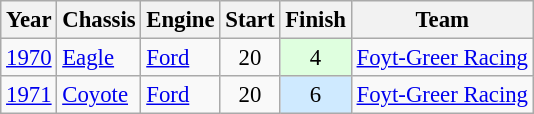<table class="wikitable" style="font-size: 95%;">
<tr>
<th>Year</th>
<th>Chassis</th>
<th>Engine</th>
<th>Start</th>
<th>Finish</th>
<th>Team</th>
</tr>
<tr>
<td><a href='#'>1970</a></td>
<td><a href='#'>Eagle</a></td>
<td><a href='#'>Ford</a></td>
<td align=center>20</td>
<td align=center style="background:#DFFFDF;">4</td>
<td><a href='#'>Foyt-Greer Racing</a></td>
</tr>
<tr>
<td><a href='#'>1971</a></td>
<td><a href='#'>Coyote</a></td>
<td><a href='#'>Ford</a></td>
<td align=center>20</td>
<td align=center style="background:#CFEAFF;">6</td>
<td><a href='#'>Foyt-Greer Racing</a></td>
</tr>
</table>
